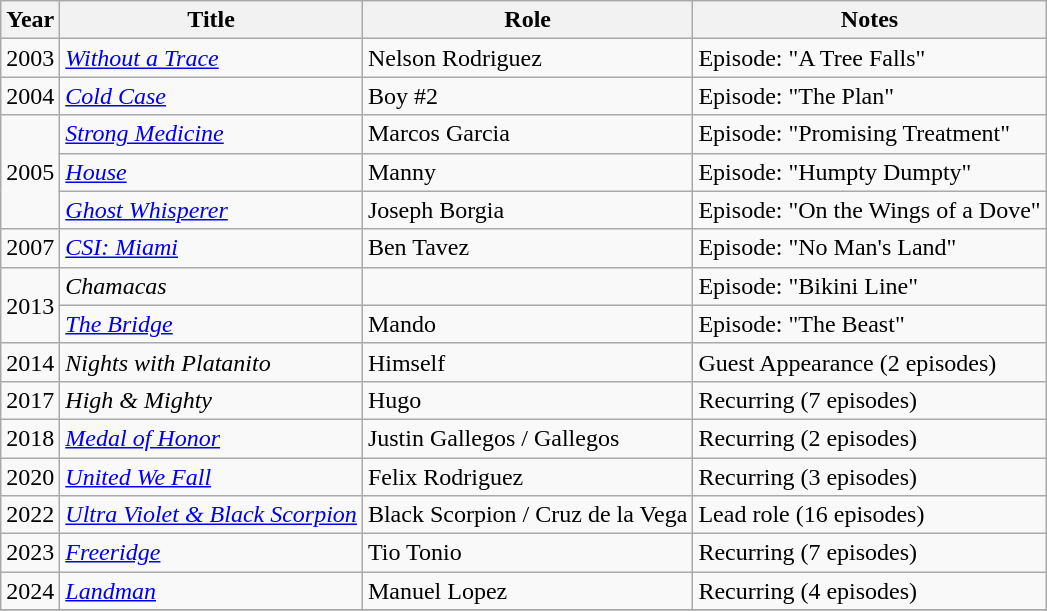<table class="wikitable plainrowheaders sortable" style="margin-right: 0;">
<tr>
<th>Year</th>
<th>Title</th>
<th>Role</th>
<th>Notes</th>
</tr>
<tr>
<td>2003</td>
<td><em><a href='#'>Without a Trace</a></em></td>
<td>Nelson Rodriguez</td>
<td>Episode: "A Tree Falls"</td>
</tr>
<tr>
<td>2004</td>
<td><em><a href='#'>Cold Case</a></em></td>
<td>Boy #2</td>
<td>Episode: "The Plan"</td>
</tr>
<tr>
<td rowspan="3">2005</td>
<td><em><a href='#'>Strong Medicine</a></em></td>
<td>Marcos Garcia</td>
<td>Episode: "Promising Treatment"</td>
</tr>
<tr>
<td><em><a href='#'>House</a></em></td>
<td>Manny</td>
<td>Episode: "Humpty Dumpty"</td>
</tr>
<tr>
<td><em><a href='#'>Ghost Whisperer</a></em></td>
<td>Joseph Borgia</td>
<td>Episode: "On the Wings of a Dove"</td>
</tr>
<tr>
<td>2007</td>
<td><em><a href='#'>CSI: Miami</a></em></td>
<td>Ben Tavez</td>
<td>Episode: "No Man's Land"</td>
</tr>
<tr>
<td rowspan="2">2013</td>
<td><em>Chamacas</em></td>
<td></td>
<td>Episode: "Bikini Line"</td>
</tr>
<tr>
<td><em><a href='#'>The Bridge</a></em></td>
<td>Mando</td>
<td>Episode: "The Beast"</td>
</tr>
<tr>
<td>2014</td>
<td><em>Nights with Platanito</em></td>
<td>Himself</td>
<td>Guest Appearance (2 episodes)</td>
</tr>
<tr>
<td>2017</td>
<td><em>High & Mighty</em></td>
<td>Hugo</td>
<td>Recurring (7 episodes)</td>
</tr>
<tr>
<td>2018</td>
<td><em><a href='#'>Medal of Honor</a></em></td>
<td>Justin Gallegos / Gallegos</td>
<td>Recurring (2 episodes)</td>
</tr>
<tr>
<td>2020</td>
<td><em><a href='#'>United We Fall</a></em></td>
<td>Felix Rodriguez</td>
<td>Recurring (3 episodes)</td>
</tr>
<tr>
<td>2022</td>
<td><em><a href='#'>Ultra Violet & Black Scorpion</a></em></td>
<td>Black Scorpion / Cruz de la Vega</td>
<td>Lead role (16 episodes)</td>
</tr>
<tr>
<td>2023</td>
<td><em><a href='#'>Freeridge</a></em></td>
<td>Tio Tonio</td>
<td>Recurring (7 episodes)</td>
</tr>
<tr>
<td>2024</td>
<td><em><a href='#'>Landman</a></em></td>
<td>Manuel Lopez</td>
<td>Recurring (4 episodes)</td>
</tr>
<tr>
</tr>
</table>
